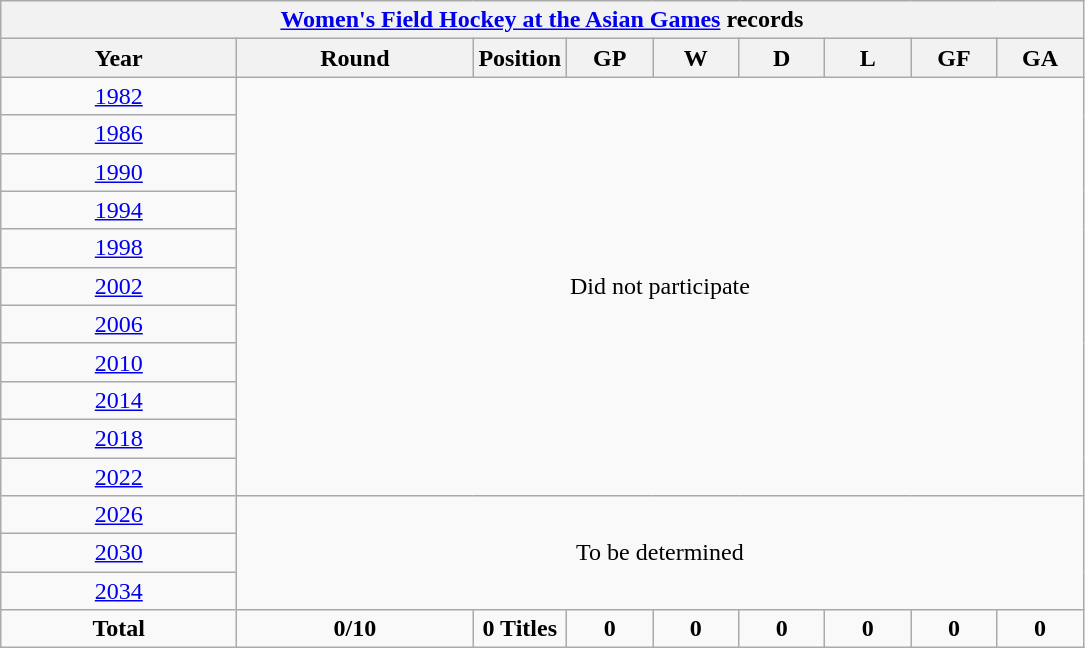<table class="wikitable" style="text-align: center;">
<tr>
<th colspan=9><a href='#'>Women's Field Hockey at the Asian Games</a> records</th>
</tr>
<tr>
<th width=150>Year</th>
<th width=150>Round</th>
<th width=50>Position</th>
<th width=50>GP</th>
<th width=50>W</th>
<th width=50>D</th>
<th width=50>L</th>
<th width=50>GF</th>
<th width=50>GA</th>
</tr>
<tr>
<td> <a href='#'>1982</a></td>
<td colspan=9  rowspan=11>Did not participate</td>
</tr>
<tr>
<td> <a href='#'>1986</a></td>
</tr>
<tr>
<td> <a href='#'>1990</a></td>
</tr>
<tr>
<td> <a href='#'>1994</a></td>
</tr>
<tr>
<td> <a href='#'>1998</a></td>
</tr>
<tr>
<td> <a href='#'>2002</a></td>
</tr>
<tr>
<td> <a href='#'>2006</a></td>
</tr>
<tr>
<td> <a href='#'>2010</a></td>
</tr>
<tr>
<td> <a href='#'>2014</a></td>
</tr>
<tr>
<td> <a href='#'>2018</a></td>
</tr>
<tr>
<td> <a href='#'>2022</a></td>
</tr>
<tr>
<td> <a href='#'>2026</a></td>
<td colspan=9  rowspan=3>To be determined</td>
</tr>
<tr>
<td> <a href='#'>2030</a></td>
</tr>
<tr>
<td> <a href='#'>2034</a></td>
</tr>
<tr>
<td><strong>Total</strong></td>
<td><strong>0/10</strong></td>
<td><strong>0 Titles</strong></td>
<td><strong>0</strong></td>
<td><strong>0</strong></td>
<td><strong>0</strong></td>
<td><strong>0</strong></td>
<td><strong>0</strong></td>
<td><strong>0</strong></td>
</tr>
</table>
